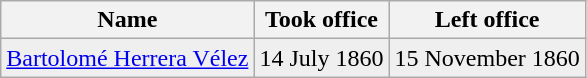<table class="wikitable">
<tr>
<th>Name</th>
<th>Took office</th>
<th>Left office</th>
</tr>
<tr bgcolor="efefef">
<td><a href='#'>Bartolomé Herrera Vélez</a></td>
<td>14 July 1860</td>
<td>15 November 1860</td>
</tr>
</table>
